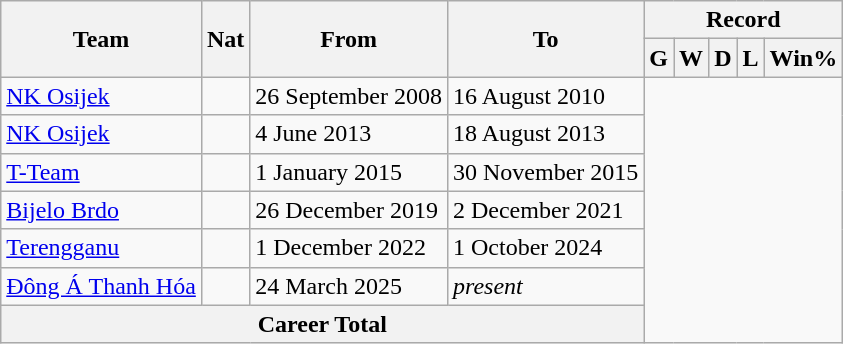<table class="wikitable" style="text-align: center">
<tr>
<th rowspan=2>Team</th>
<th rowspan=2>Nat</th>
<th rowspan=2>From</th>
<th rowspan=2>To</th>
<th colspan=5>Record</th>
</tr>
<tr>
<th>G</th>
<th>W</th>
<th>D</th>
<th>L</th>
<th>Win%</th>
</tr>
<tr>
<td align="left"><a href='#'>NK Osijek</a></td>
<td></td>
<td align="left">26 September 2008</td>
<td align="left">16 August 2010<br></td>
</tr>
<tr>
<td align="left"><a href='#'>NK Osijek</a></td>
<td></td>
<td align="left">4 June 2013</td>
<td align="left">18 August 2013<br></td>
</tr>
<tr>
<td align="left"><a href='#'>T-Team</a></td>
<td></td>
<td align="left">1 January 2015</td>
<td align="left">30 November 2015<br></td>
</tr>
<tr>
<td align="left"><a href='#'>Bijelo Brdo</a></td>
<td></td>
<td align="left">26 December 2019</td>
<td align="left">2 December 2021<br></td>
</tr>
<tr>
<td align="left"><a href='#'>Terengganu</a></td>
<td></td>
<td align="left">1 December 2022</td>
<td align="left">1 October 2024<br></td>
</tr>
<tr>
<td align="left"><a href='#'>Đông Á Thanh Hóa</a></td>
<td></td>
<td align="left">24 March 2025</td>
<td align="left"><em>present</em><br></td>
</tr>
<tr>
<th colspan="4">Career Total<br></th>
</tr>
</table>
